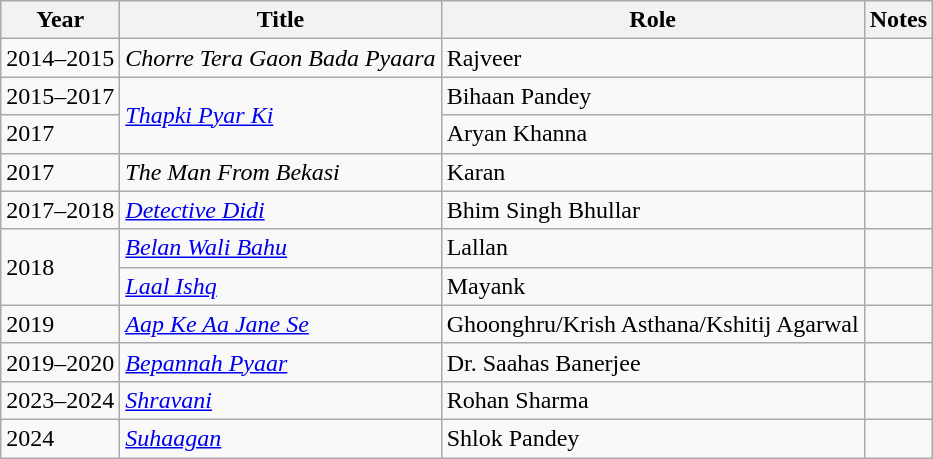<table class="wikitable">
<tr>
<th>Year</th>
<th>Title</th>
<th>Role</th>
<th>Notes</th>
</tr>
<tr>
<td>2014–2015</td>
<td><em>Chorre Tera Gaon Bada Pyaara</em></td>
<td>Rajveer</td>
<td></td>
</tr>
<tr>
<td>2015–2017</td>
<td rowspan="2"><em><a href='#'>Thapki Pyar Ki</a></em></td>
<td>Bihaan Pandey</td>
<td></td>
</tr>
<tr>
<td>2017</td>
<td>Aryan Khanna</td>
<td></td>
</tr>
<tr>
<td>2017</td>
<td><em>The Man From Bekasi</em></td>
<td>Karan</td>
<td></td>
</tr>
<tr>
<td>2017–2018</td>
<td><em><a href='#'>Detective Didi</a></em></td>
<td>Bhim Singh Bhullar</td>
<td></td>
</tr>
<tr>
<td rowspan="2">2018</td>
<td><em><a href='#'>Belan Wali Bahu</a></em></td>
<td>Lallan</td>
<td></td>
</tr>
<tr>
<td><em><a href='#'>Laal Ishq</a></em></td>
<td>Mayank</td>
<td></td>
</tr>
<tr>
<td>2019</td>
<td><em><a href='#'>Aap Ke Aa Jane Se</a></em></td>
<td>Ghoonghru/Krish Asthana/Kshitij Agarwal</td>
<td></td>
</tr>
<tr>
<td>2019–2020</td>
<td><em><a href='#'>Bepannah Pyaar</a></em></td>
<td>Dr. Saahas Banerjee</td>
<td></td>
</tr>
<tr>
<td>2023–2024</td>
<td><em><a href='#'>Shravani</a></em></td>
<td>Rohan Sharma</td>
<td></td>
</tr>
<tr>
<td>2024</td>
<td><em><a href='#'>Suhaagan</a></em></td>
<td>Shlok Pandey</td>
<td></td>
</tr>
</table>
